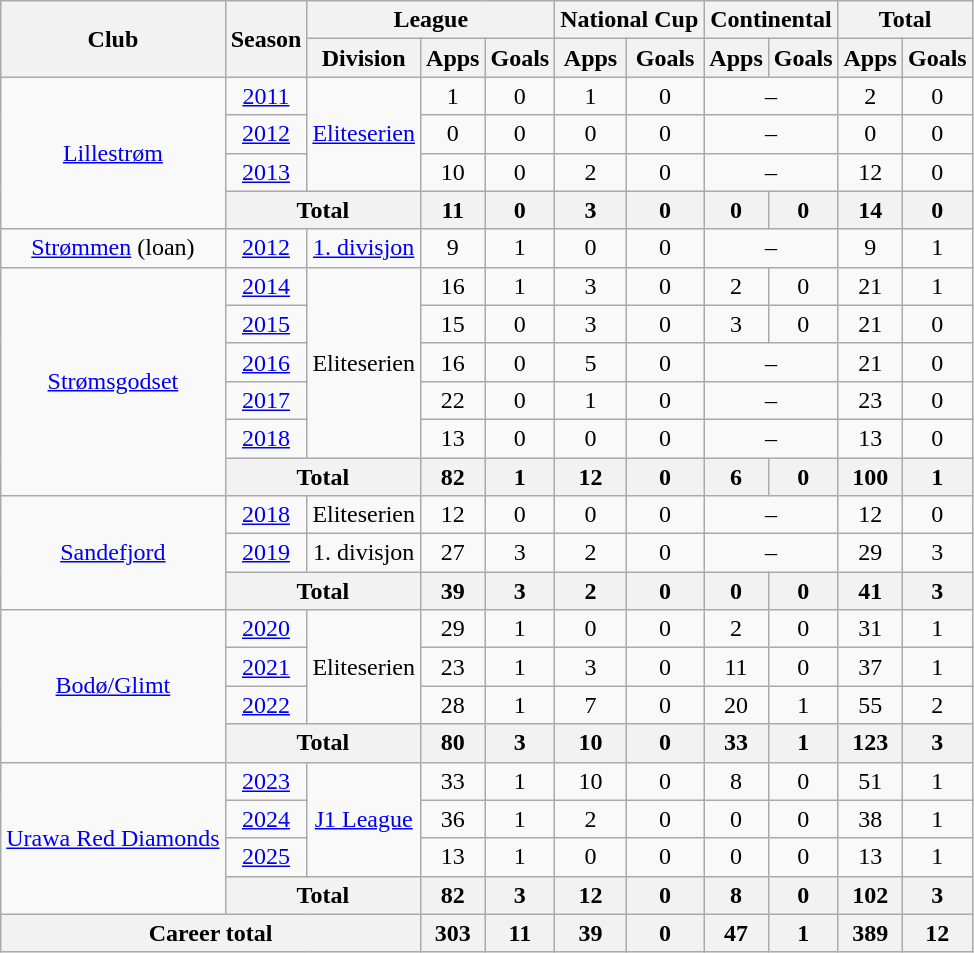<table class="wikitable" style="text-align:center">
<tr>
<th rowspan="2">Club</th>
<th rowspan="2">Season</th>
<th colspan="3">League</th>
<th colspan="2">National Cup</th>
<th colspan="2">Continental</th>
<th colspan="2">Total</th>
</tr>
<tr>
<th>Division</th>
<th>Apps</th>
<th>Goals</th>
<th>Apps</th>
<th>Goals</th>
<th>Apps</th>
<th>Goals</th>
<th>Apps</th>
<th>Goals</th>
</tr>
<tr>
<td rowspan="4"><a href='#'>Lillestrøm</a></td>
<td><a href='#'>2011</a></td>
<td rowspan="3"><a href='#'>Eliteserien</a></td>
<td>1</td>
<td>0</td>
<td>1</td>
<td>0</td>
<td colspan="2">–</td>
<td>2</td>
<td>0</td>
</tr>
<tr>
<td><a href='#'>2012</a></td>
<td>0</td>
<td>0</td>
<td>0</td>
<td>0</td>
<td colspan="2">–</td>
<td>0</td>
<td>0</td>
</tr>
<tr>
<td><a href='#'>2013</a></td>
<td>10</td>
<td>0</td>
<td>2</td>
<td>0</td>
<td colspan="2">–</td>
<td>12</td>
<td>0</td>
</tr>
<tr>
<th colspan="2">Total</th>
<th>11</th>
<th>0</th>
<th>3</th>
<th>0</th>
<th>0</th>
<th>0</th>
<th>14</th>
<th>0</th>
</tr>
<tr>
<td><a href='#'>Strømmen</a> (loan)</td>
<td><a href='#'>2012</a></td>
<td><a href='#'>1. divisjon</a></td>
<td>9</td>
<td>1</td>
<td>0</td>
<td>0</td>
<td colspan="2">–</td>
<td>9</td>
<td>1</td>
</tr>
<tr>
<td rowspan="6"><a href='#'>Strømsgodset</a></td>
<td><a href='#'>2014</a></td>
<td rowspan="5">Eliteserien</td>
<td>16</td>
<td>1</td>
<td>3</td>
<td>0</td>
<td>2</td>
<td>0</td>
<td>21</td>
<td>1</td>
</tr>
<tr>
<td><a href='#'>2015</a></td>
<td>15</td>
<td>0</td>
<td>3</td>
<td>0</td>
<td>3</td>
<td>0</td>
<td>21</td>
<td>0</td>
</tr>
<tr>
<td><a href='#'>2016</a></td>
<td>16</td>
<td>0</td>
<td>5</td>
<td>0</td>
<td colspan="2">–</td>
<td>21</td>
<td>0</td>
</tr>
<tr>
<td><a href='#'>2017</a></td>
<td>22</td>
<td>0</td>
<td>1</td>
<td>0</td>
<td colspan="2">–</td>
<td>23</td>
<td>0</td>
</tr>
<tr>
<td><a href='#'>2018</a></td>
<td>13</td>
<td>0</td>
<td>0</td>
<td>0</td>
<td colspan="2">–</td>
<td>13</td>
<td>0</td>
</tr>
<tr>
<th colspan="2">Total</th>
<th>82</th>
<th>1</th>
<th>12</th>
<th>0</th>
<th>6</th>
<th>0</th>
<th>100</th>
<th>1</th>
</tr>
<tr>
<td rowspan="3"><a href='#'>Sandefjord</a></td>
<td><a href='#'>2018</a></td>
<td>Eliteserien</td>
<td>12</td>
<td>0</td>
<td>0</td>
<td>0</td>
<td colspan="2">–</td>
<td>12</td>
<td>0</td>
</tr>
<tr>
<td><a href='#'>2019</a></td>
<td>1. divisjon</td>
<td>27</td>
<td>3</td>
<td>2</td>
<td>0</td>
<td colspan="2">–</td>
<td>29</td>
<td>3</td>
</tr>
<tr>
<th colspan="2">Total</th>
<th>39</th>
<th>3</th>
<th>2</th>
<th>0</th>
<th>0</th>
<th>0</th>
<th>41</th>
<th>3</th>
</tr>
<tr>
<td rowspan="4"><a href='#'>Bodø/Glimt</a></td>
<td><a href='#'>2020</a></td>
<td rowspan="3">Eliteserien</td>
<td>29</td>
<td>1</td>
<td>0</td>
<td>0</td>
<td>2</td>
<td>0</td>
<td>31</td>
<td>1</td>
</tr>
<tr>
<td><a href='#'>2021</a></td>
<td>23</td>
<td>1</td>
<td>3</td>
<td>0</td>
<td>11</td>
<td>0</td>
<td>37</td>
<td>1</td>
</tr>
<tr>
<td><a href='#'>2022</a></td>
<td>28</td>
<td>1</td>
<td>7</td>
<td>0</td>
<td>20</td>
<td>1</td>
<td>55</td>
<td>2</td>
</tr>
<tr>
<th colspan="2">Total</th>
<th>80</th>
<th>3</th>
<th>10</th>
<th>0</th>
<th>33</th>
<th>1</th>
<th>123</th>
<th>3</th>
</tr>
<tr>
<td rowspan="4"><a href='#'>Urawa Red Diamonds</a></td>
<td><a href='#'>2023</a></td>
<td rowspan="3"><a href='#'>J1 League</a></td>
<td>33</td>
<td>1</td>
<td>10</td>
<td>0</td>
<td>8</td>
<td>0</td>
<td>51</td>
<td>1</td>
</tr>
<tr>
<td><a href='#'>2024</a></td>
<td>36</td>
<td>1</td>
<td>2</td>
<td>0</td>
<td>0</td>
<td>0</td>
<td>38</td>
<td>1</td>
</tr>
<tr>
<td><a href='#'>2025</a></td>
<td>13</td>
<td>1</td>
<td>0</td>
<td>0</td>
<td>0</td>
<td>0</td>
<td>13</td>
<td>1</td>
</tr>
<tr>
<th colspan="2">Total</th>
<th>82</th>
<th>3</th>
<th>12</th>
<th>0</th>
<th>8</th>
<th>0</th>
<th>102</th>
<th>3</th>
</tr>
<tr>
<th colspan="3">Career total</th>
<th>303</th>
<th>11</th>
<th>39</th>
<th>0</th>
<th>47</th>
<th>1</th>
<th>389</th>
<th>12</th>
</tr>
</table>
